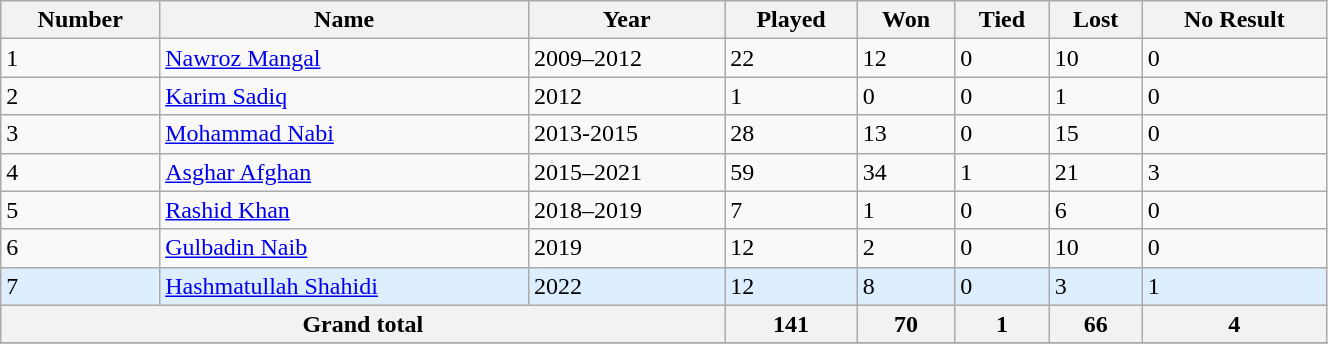<table class="wikitable" style="width:70%;">
<tr>
<th>Number</th>
<th>Name</th>
<th>Year</th>
<th>Played</th>
<th>Won</th>
<th>Tied</th>
<th>Lost</th>
<th>No Result</th>
</tr>
<tr>
<td>1</td>
<td><a href='#'>Nawroz Mangal</a></td>
<td>2009–2012</td>
<td>22</td>
<td>12</td>
<td>0</td>
<td>10</td>
<td>0</td>
</tr>
<tr>
<td>2</td>
<td><a href='#'>Karim Sadiq</a></td>
<td>2012</td>
<td>1</td>
<td>0</td>
<td>0</td>
<td>1</td>
<td>0</td>
</tr>
<tr>
<td>3</td>
<td><a href='#'>Mohammad Nabi</a></td>
<td>2013-2015</td>
<td>28</td>
<td>13</td>
<td>0</td>
<td>15</td>
<td>0</td>
</tr>
<tr>
<td>4</td>
<td><a href='#'>Asghar Afghan</a></td>
<td>2015–2021</td>
<td>59</td>
<td>34</td>
<td>1</td>
<td>21</td>
<td>3</td>
</tr>
<tr>
<td>5</td>
<td><a href='#'>Rashid Khan</a></td>
<td>2018–2019</td>
<td>7</td>
<td>1</td>
<td>0</td>
<td>6</td>
<td>0</td>
</tr>
<tr>
<td>6</td>
<td><a href='#'>Gulbadin Naib</a></td>
<td>2019</td>
<td>12</td>
<td>2</td>
<td>0</td>
<td>10</td>
<td>0</td>
</tr>
<tr bgcolor=#def>
<td>7</td>
<td><a href='#'>Hashmatullah Shahidi</a></td>
<td>2022</td>
<td>12</td>
<td>8</td>
<td>0</td>
<td>3</td>
<td>1</td>
</tr>
<tr>
<th colspan=3><strong>Grand total</strong></th>
<th><strong>141</strong></th>
<th><strong>70</strong></th>
<th><strong>1</strong></th>
<th><strong>66</strong></th>
<th><strong>4</strong></th>
</tr>
<tr>
</tr>
</table>
